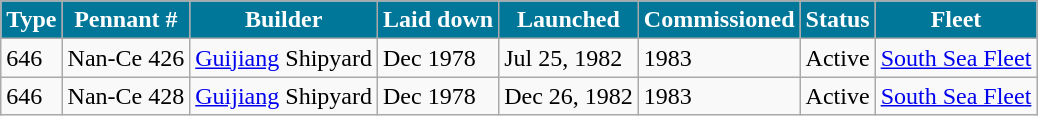<table class="wikitable">
<tr>
<th style="background:#079;color:#fff;">Type</th>
<th style="background:#079;color:#fff;">Pennant #</th>
<th style="background:#079;color:#fff;">Builder</th>
<th style="background:#079;color:#fff;">Laid down</th>
<th style="background:#079;color:#fff;">Launched</th>
<th style="background:#079;color:#fff;">Commissioned</th>
<th style="background:#079;color:#fff;">Status</th>
<th style="background:#079;color:#fff;">Fleet</th>
</tr>
<tr>
<td>646</td>
<td>Nan-Ce 426</td>
<td><a href='#'>Guijiang</a> Shipyard</td>
<td>Dec 1978</td>
<td>Jul 25, 1982</td>
<td>1983</td>
<td>Active</td>
<td><a href='#'>South Sea Fleet</a></td>
</tr>
<tr>
<td>646</td>
<td>Nan-Ce 428</td>
<td><a href='#'>Guijiang</a> Shipyard</td>
<td>Dec 1978</td>
<td>Dec 26, 1982</td>
<td>1983</td>
<td>Active</td>
<td><a href='#'>South Sea Fleet</a></td>
</tr>
</table>
